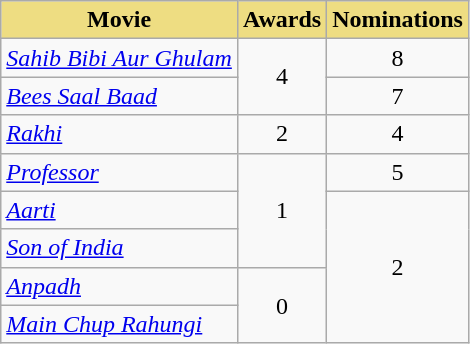<table class="wikitable sortable" style="text-align:center">
<tr>
<th style="background:#EEDD82;">Movie</th>
<th style="background:#EEDD82;">Awards</th>
<th style="background:#EEDD82;">Nominations</th>
</tr>
<tr>
<td align="left"><em><a href='#'>Sahib Bibi Aur Ghulam</a></em></td>
<td rowspan="2">4</td>
<td>8</td>
</tr>
<tr>
<td align="left"><em><a href='#'>Bees Saal Baad</a></em></td>
<td>7</td>
</tr>
<tr>
<td align="left"><em><a href='#'>Rakhi</a></em></td>
<td>2</td>
<td>4</td>
</tr>
<tr>
<td align="left"><em><a href='#'>Professor</a></em></td>
<td rowspan=3>1</td>
<td>5</td>
</tr>
<tr>
<td align="left"><em><a href='#'>Aarti</a></em></td>
<td rowspan=4>2</td>
</tr>
<tr>
<td align="left"><em><a href='#'>Son of India</a></em></td>
</tr>
<tr>
<td align="left"><em><a href='#'>Anpadh</a></em></td>
<td rowspan=2>0</td>
</tr>
<tr>
<td align="left"><em><a href='#'>Main Chup Rahungi</a></em></td>
</tr>
</table>
